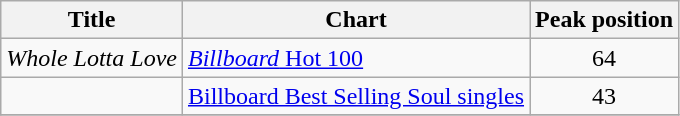<table class="wikitable">
<tr>
<th>Title</th>
<th>Chart</th>
<th>Peak position</th>
</tr>
<tr>
<td><em>Whole Lotta Love</em></td>
<td><a href='#'><em>Billboard</em> Hot 100</a></td>
<td align="center">64</td>
</tr>
<tr>
<td></td>
<td><a href='#'>Billboard Best Selling Soul singles</a></td>
<td align="center">43</td>
</tr>
<tr>
</tr>
</table>
